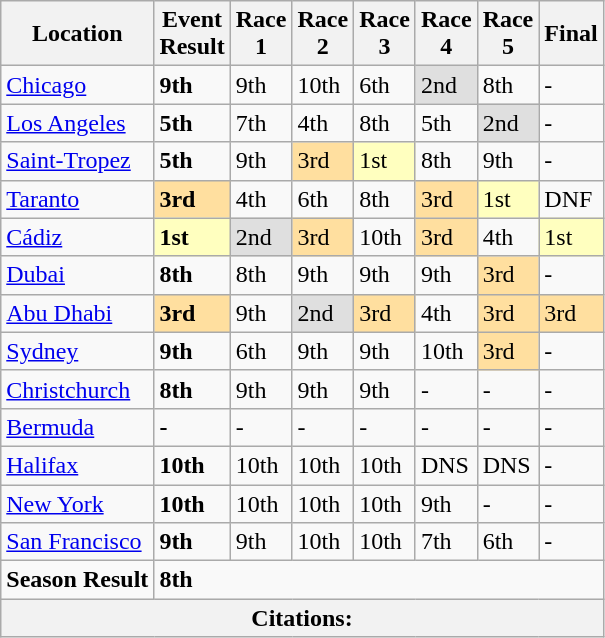<table class="wikitable">
<tr>
<th>Location</th>
<th>Event<br>Result</th>
<th>Race<br>1</th>
<th>Race<br>2</th>
<th>Race<br>3</th>
<th>Race<br>4</th>
<th>Race<br>5</th>
<th>Final</th>
</tr>
<tr>
<td> <a href='#'>Chicago</a></td>
<td><strong>9th</strong></td>
<td>9th</td>
<td>10th</td>
<td>6th</td>
<td style="background:#DFDFDF;">2nd</td>
<td>8th</td>
<td>-</td>
</tr>
<tr>
<td> <a href='#'>Los Angeles</a></td>
<td><strong>5th</strong></td>
<td>7th</td>
<td>4th</td>
<td>8th</td>
<td>5th</td>
<td style="background:#DFDFDF;">2nd</td>
<td>-</td>
</tr>
<tr>
<td> <a href='#'>Saint-Tropez</a></td>
<td><strong>5th</strong></td>
<td>9th</td>
<td style="background:#FFDF9F;">3rd</td>
<td style="background:#FFFFBF;">1st</td>
<td>8th</td>
<td>9th</td>
<td>-</td>
</tr>
<tr>
<td> <a href='#'>Taranto</a></td>
<td style="background:#FFDF9F;"><strong>3rd</strong></td>
<td>4th</td>
<td>6th</td>
<td>8th</td>
<td style="background:#FFDF9F;">3rd</td>
<td style="background:#FFFFBF;">1st</td>
<td>DNF</td>
</tr>
<tr>
<td> <a href='#'>Cádiz</a></td>
<td style="background:#FFFFBF;"><strong>1st</strong></td>
<td style="background:#DFDFDF;">2nd</td>
<td style="background:#FFDF9F;">3rd</td>
<td>10th</td>
<td style="background:#FFDF9F;">3rd</td>
<td>4th</td>
<td style="background:#FFFFBF;">1st</td>
</tr>
<tr>
<td> <a href='#'>Dubai</a></td>
<td><strong>8th</strong></td>
<td>8th</td>
<td>9th</td>
<td>9th</td>
<td>9th</td>
<td style="background:#FFDF9F;">3rd</td>
<td>-</td>
</tr>
<tr>
<td> <a href='#'>Abu Dhabi</a></td>
<td style="background:#FFDF9F;"><strong>3rd</strong></td>
<td>9th</td>
<td style="background:#DFDFDF;">2nd</td>
<td style="background:#FFDF9F;">3rd</td>
<td>4th</td>
<td style="background:#FFDF9F;">3rd</td>
<td style="background:#FFDF9F;">3rd</td>
</tr>
<tr>
<td> <a href='#'>Sydney</a></td>
<td><strong>9th</strong></td>
<td>6th</td>
<td>9th</td>
<td>9th</td>
<td>10th</td>
<td style="background:#FFDF9F;">3rd</td>
<td>-</td>
</tr>
<tr>
<td> <a href='#'>Christchurch</a></td>
<td><strong>8th</strong></td>
<td>9th</td>
<td>9th</td>
<td>9th</td>
<td>-</td>
<td>-</td>
<td>-</td>
</tr>
<tr>
<td> <a href='#'>Bermuda</a></td>
<td><strong>-</strong></td>
<td>-</td>
<td>-</td>
<td>-</td>
<td>-</td>
<td>-</td>
<td>-</td>
</tr>
<tr>
<td> <a href='#'>Halifax</a></td>
<td><strong>10th</strong></td>
<td>10th</td>
<td>10th</td>
<td>10th</td>
<td>DNS</td>
<td>DNS</td>
<td>-</td>
</tr>
<tr>
<td> <a href='#'>New York</a></td>
<td><strong>10th</strong></td>
<td>10th</td>
<td>10th</td>
<td>10th</td>
<td>9th</td>
<td>-</td>
<td>-</td>
</tr>
<tr>
<td> <a href='#'>San Francisco</a></td>
<td><strong>9th</strong></td>
<td>9th</td>
<td>10th</td>
<td>10th</td>
<td>7th</td>
<td>6th</td>
<td>-</td>
</tr>
<tr>
<td><strong>Season Result</strong></td>
<td colspan="7"><strong>8th</strong></td>
</tr>
<tr>
<th colspan="8">Citations:</th>
</tr>
</table>
